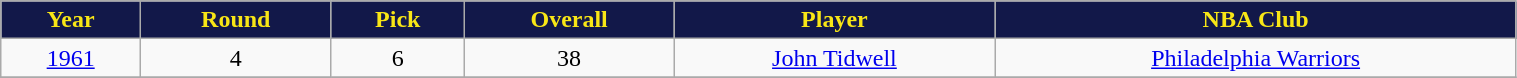<table class="wikitable" style="width:80%;">
<tr style="text-align:center; background:#121849; color:#f8e616;">
<td><strong>Year</strong></td>
<td><strong>Round</strong></td>
<td><strong>Pick</strong></td>
<td><strong>Overall</strong></td>
<td><strong>Player</strong></td>
<td><strong>NBA Club</strong></td>
</tr>
<tr style="text-align:center;" bgcolor="">
<td><a href='#'>1961</a></td>
<td>4</td>
<td>6</td>
<td>38</td>
<td><a href='#'>John Tidwell</a></td>
<td><a href='#'>Philadelphia Warriors</a></td>
</tr>
<tr style="text-align:center;" bgcolor="">
</tr>
</table>
